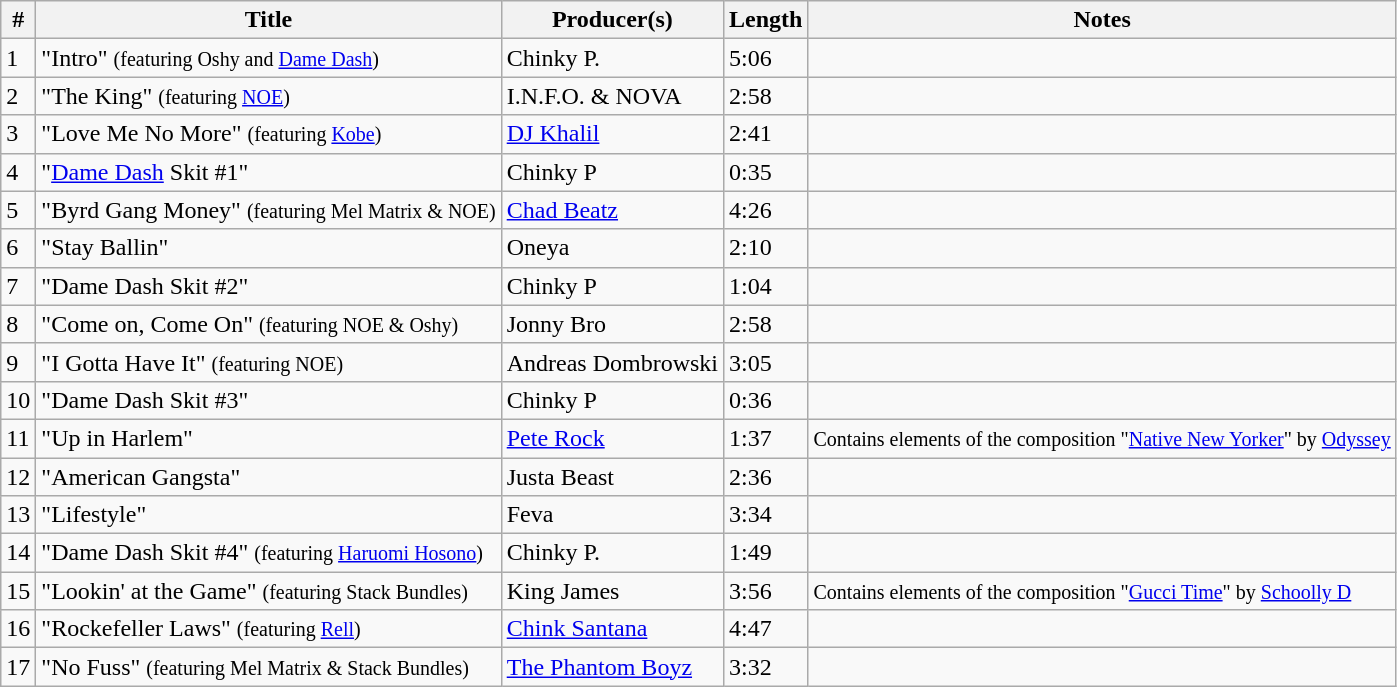<table class="wikitable">
<tr>
<th align="center">#</th>
<th align="center">Title</th>
<th align="center">Producer(s)</th>
<th align="center">Length</th>
<th align="center">Notes</th>
</tr>
<tr>
<td>1</td>
<td>"Intro" <small>(featuring Oshy and <a href='#'>Dame Dash</a>)</small></td>
<td>Chinky P.</td>
<td>5:06</td>
<td></td>
</tr>
<tr>
<td>2</td>
<td>"The King" <small>(featuring <a href='#'>NOE</a>)</small></td>
<td>I.N.F.O. & NOVA</td>
<td>2:58</td>
<td></td>
</tr>
<tr>
<td>3</td>
<td>"Love Me No More" <small>(featuring <a href='#'>Kobe</a>)</small></td>
<td><a href='#'>DJ Khalil</a></td>
<td>2:41</td>
<td></td>
</tr>
<tr>
<td>4</td>
<td>"<a href='#'>Dame Dash</a> Skit #1"</td>
<td>Chinky P</td>
<td>0:35</td>
<td></td>
</tr>
<tr>
<td>5</td>
<td>"Byrd Gang Money" <small>(featuring Mel Matrix & NOE)</small></td>
<td><a href='#'>Chad Beatz</a></td>
<td>4:26</td>
<td></td>
</tr>
<tr>
<td>6</td>
<td>"Stay Ballin"</td>
<td>Oneya</td>
<td>2:10</td>
<td></td>
</tr>
<tr>
<td>7</td>
<td>"Dame Dash Skit #2"</td>
<td>Chinky P</td>
<td>1:04</td>
<td></td>
</tr>
<tr>
<td>8</td>
<td>"Come on, Come On" <small>(featuring NOE & Oshy)</small></td>
<td>Jonny Bro</td>
<td>2:58</td>
<td></td>
</tr>
<tr>
<td>9</td>
<td>"I Gotta Have It" <small>(featuring NOE)</small></td>
<td>Andreas Dombrowski</td>
<td>3:05</td>
<td></td>
</tr>
<tr>
<td>10</td>
<td>"Dame Dash Skit #3"</td>
<td>Chinky P</td>
<td>0:36</td>
<td></td>
</tr>
<tr>
<td>11</td>
<td>"Up in Harlem"</td>
<td><a href='#'>Pete Rock</a></td>
<td>1:37</td>
<td><small>Contains elements of the composition "<a href='#'>Native New Yorker</a>" by <a href='#'>Odyssey</a></small></td>
</tr>
<tr>
<td>12</td>
<td>"American Gangsta"</td>
<td>Justa Beast</td>
<td>2:36</td>
<td></td>
</tr>
<tr>
<td>13</td>
<td>"Lifestyle"</td>
<td>Feva</td>
<td>3:34</td>
<td></td>
</tr>
<tr>
<td>14</td>
<td>"Dame Dash Skit #4" <small>(featuring <a href='#'>Haruomi Hosono</a>)</small></td>
<td>Chinky P.</td>
<td>1:49</td>
<td></td>
</tr>
<tr>
<td>15</td>
<td>"Lookin' at the Game" <small>(featuring Stack Bundles)</small></td>
<td>King James</td>
<td>3:56</td>
<td><small>Contains elements of the composition "<a href='#'>Gucci Time</a>" by <a href='#'>Schoolly D</a></small></td>
</tr>
<tr>
<td>16</td>
<td>"Rockefeller Laws" <small>(featuring <a href='#'>Rell</a>)</small></td>
<td><a href='#'>Chink Santana</a></td>
<td>4:47</td>
<td></td>
</tr>
<tr>
<td>17</td>
<td>"No Fuss" <small>(featuring Mel Matrix & Stack Bundles)</small></td>
<td><a href='#'>The Phantom Boyz</a></td>
<td>3:32</td>
<td></td>
</tr>
</table>
